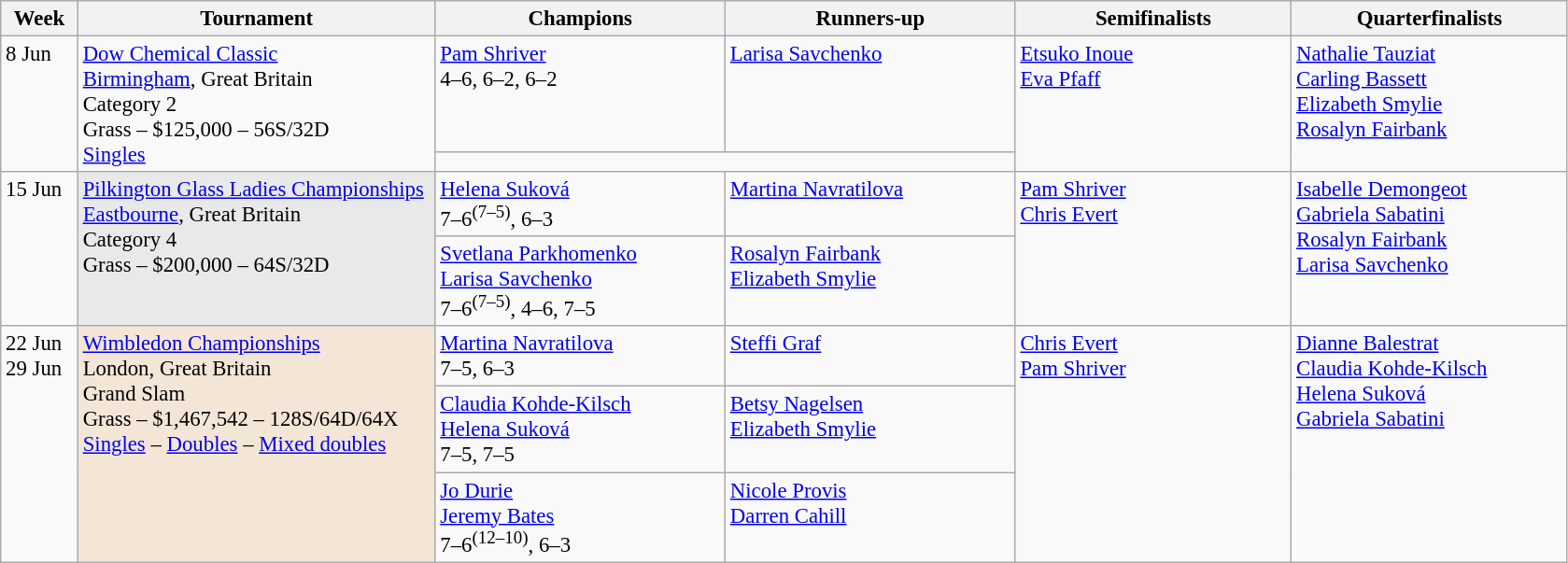<table class=wikitable style=font-size:95%>
<tr>
<th style="width:48px;">Week</th>
<th style="width:248px;">Tournament</th>
<th style="width:200px;">Champions</th>
<th style="width:200px;">Runners-up</th>
<th style="width:190px;">Semifinalists</th>
<th style="width:190px;">Quarterfinalists</th>
</tr>
<tr valign="top">
<td rowspan=2>8 Jun</td>
<td rowspan=2><a href='#'>Dow Chemical Classic</a><br><a href='#'>Birmingham</a>, Great Britain <br> Category 2 <br> Grass – $125,000 – 56S/32D <br><a href='#'>Singles</a></td>
<td> <a href='#'>Pam Shriver</a><br>4–6, 6–2, 6–2</td>
<td> <a href='#'>Larisa Savchenko</a></td>
<td rowspan=2> <a href='#'>Etsuko Inoue</a><br> <a href='#'>Eva Pfaff</a><br></td>
<td rowspan=2> <a href='#'>Nathalie Tauziat</a><br> <a href='#'>Carling Bassett</a><br>  <a href='#'>Elizabeth Smylie</a><br> <a href='#'>Rosalyn Fairbank</a></td>
</tr>
<tr valign="top">
<td colspan=2></td>
</tr>
<tr valign="top">
<td rowspan=2>15 Jun</td>
<td rowspan=2 style="background:#e9e9e9;"><a href='#'>Pilkington Glass Ladies Championships</a><br><a href='#'>Eastbourne</a>, Great Britain <br> Category 4 <br> Grass – $200,000 – 64S/32D</td>
<td> <a href='#'>Helena Suková</a><br>7–6<sup>(7–5)</sup>, 6–3</td>
<td> <a href='#'>Martina Navratilova</a></td>
<td rowspan=2> <a href='#'>Pam Shriver</a><br> <a href='#'>Chris Evert</a><br></td>
<td rowspan=2> <a href='#'>Isabelle Demongeot</a><br> <a href='#'>Gabriela Sabatini</a><br> <a href='#'>Rosalyn Fairbank</a><br>  <a href='#'>Larisa Savchenko</a></td>
</tr>
<tr valign="top">
<td> <a href='#'>Svetlana Parkhomenko</a><br> <a href='#'>Larisa Savchenko</a><br> 7–6<sup>(7–5)</sup>, 4–6, 7–5</td>
<td> <a href='#'>Rosalyn Fairbank</a> <br> <a href='#'>Elizabeth Smylie</a></td>
</tr>
<tr valign=top>
<td rowspan=3>22 Jun<br>29 Jun</td>
<td rowspan=3 style="background:#F3E6D7;"><a href='#'>Wimbledon Championships</a><br>London, Great Britain<br>Grand Slam<br>Grass – $1,467,542 – 128S/64D/64X <br><a href='#'>Singles</a> – <a href='#'>Doubles</a> – <a href='#'>Mixed doubles</a></td>
<td> <a href='#'>Martina Navratilova</a> <br>7–5, 6–3</td>
<td> <a href='#'>Steffi Graf</a></td>
<td rowspan=3> <a href='#'>Chris Evert</a> <br> <a href='#'>Pam Shriver</a> <br></td>
<td rowspan=3> <a href='#'>Dianne Balestrat</a> <br> <a href='#'>Claudia Kohde-Kilsch</a><br>  <a href='#'>Helena Suková</a> <br> <a href='#'>Gabriela Sabatini</a></td>
</tr>
<tr valign="top">
<td> <a href='#'>Claudia Kohde-Kilsch</a><br>  <a href='#'>Helena Suková</a>  <br>7–5, 7–5</td>
<td> <a href='#'>Betsy Nagelsen</a> <br>  <a href='#'>Elizabeth Smylie</a></td>
</tr>
<tr valign="top">
<td> <a href='#'>Jo Durie</a><br> <a href='#'>Jeremy Bates</a> <br>7–6<sup>(12–10)</sup>, 6–3</td>
<td> <a href='#'>Nicole Provis</a><br>  <a href='#'>Darren Cahill</a></td>
</tr>
</table>
